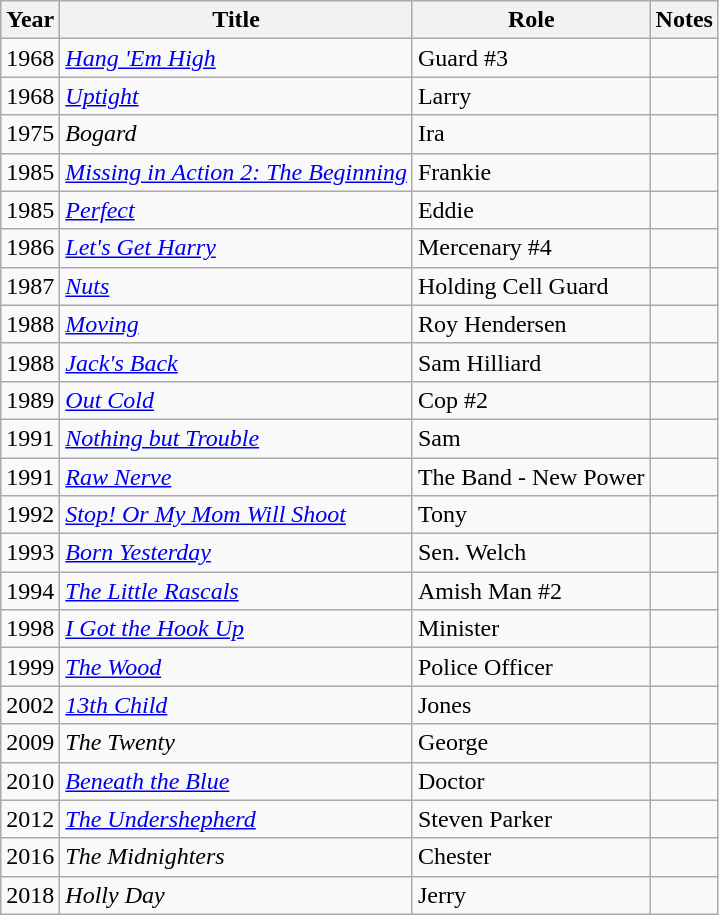<table class="wikitable">
<tr>
<th>Year</th>
<th>Title</th>
<th>Role</th>
<th>Notes</th>
</tr>
<tr>
<td>1968</td>
<td><em><a href='#'>Hang 'Em High</a></em></td>
<td>Guard #3</td>
<td></td>
</tr>
<tr>
<td>1968</td>
<td><em><a href='#'>Uptight</a></em></td>
<td>Larry</td>
<td></td>
</tr>
<tr>
<td>1975</td>
<td><em>Bogard</em></td>
<td>Ira</td>
<td></td>
</tr>
<tr>
<td>1985</td>
<td><em><a href='#'>Missing in Action 2: The Beginning</a></em></td>
<td>Frankie</td>
<td></td>
</tr>
<tr>
<td>1985</td>
<td><em><a href='#'>Perfect</a></em></td>
<td>Eddie</td>
<td></td>
</tr>
<tr>
<td>1986</td>
<td><em><a href='#'>Let's Get Harry</a></em></td>
<td>Mercenary #4</td>
<td></td>
</tr>
<tr>
<td>1987</td>
<td><em><a href='#'>Nuts</a></em></td>
<td>Holding Cell Guard</td>
<td></td>
</tr>
<tr>
<td>1988</td>
<td><em><a href='#'>Moving</a></em></td>
<td>Roy Hendersen</td>
<td></td>
</tr>
<tr>
<td>1988</td>
<td><em><a href='#'>Jack's Back</a></em></td>
<td>Sam Hilliard</td>
<td></td>
</tr>
<tr>
<td>1989</td>
<td><em><a href='#'>Out Cold</a></em></td>
<td>Cop #2</td>
<td></td>
</tr>
<tr>
<td>1991</td>
<td><em><a href='#'>Nothing but Trouble</a></em></td>
<td>Sam</td>
<td></td>
</tr>
<tr>
<td>1991</td>
<td><em><a href='#'>Raw Nerve</a></em></td>
<td>The Band - New Power</td>
<td></td>
</tr>
<tr>
<td>1992</td>
<td><em><a href='#'>Stop! Or My Mom Will Shoot</a></em></td>
<td>Tony</td>
<td></td>
</tr>
<tr>
<td>1993</td>
<td><em><a href='#'>Born Yesterday</a></em></td>
<td>Sen. Welch</td>
<td></td>
</tr>
<tr>
<td>1994</td>
<td><em><a href='#'>The Little Rascals</a></em></td>
<td>Amish Man #2</td>
<td></td>
</tr>
<tr>
<td>1998</td>
<td><em><a href='#'>I Got the Hook Up</a></em></td>
<td>Minister</td>
<td></td>
</tr>
<tr>
<td>1999</td>
<td><em><a href='#'>The Wood</a></em></td>
<td>Police Officer</td>
<td></td>
</tr>
<tr>
<td>2002</td>
<td><em><a href='#'>13th Child</a></em></td>
<td>Jones</td>
<td></td>
</tr>
<tr>
<td>2009</td>
<td><em>The Twenty</em></td>
<td>George</td>
<td></td>
</tr>
<tr>
<td>2010</td>
<td><em><a href='#'>Beneath the Blue</a></em></td>
<td>Doctor</td>
<td></td>
</tr>
<tr>
<td>2012</td>
<td><em><a href='#'>The Undershepherd</a></em></td>
<td>Steven Parker</td>
<td></td>
</tr>
<tr>
<td>2016</td>
<td><em>The Midnighters</em></td>
<td>Chester</td>
<td></td>
</tr>
<tr>
<td>2018</td>
<td><em>Holly Day</em></td>
<td>Jerry</td>
<td></td>
</tr>
</table>
